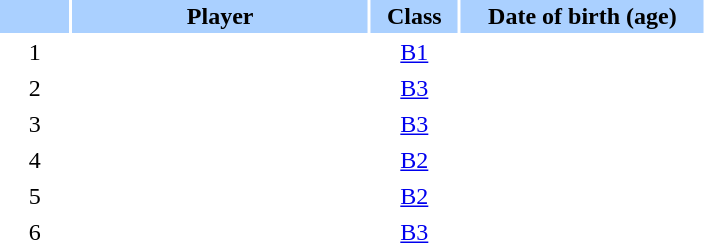<table class="sortable" border="0" cellspacing="2" cellpadding="2">
<tr style="background-color:#AAD0FF">
<th width=8%></th>
<th width=34%>Player</th>
<th width=10%>Class</th>
<th width=28%>Date of birth (age)</th>
</tr>
<tr>
<td style="text-align: center;">1</td>
<td></td>
<td style="text-align: center;"><a href='#'>B1</a></td>
<td style="text-align: center;"></td>
</tr>
<tr>
<td style="text-align: center;">2</td>
<td></td>
<td style="text-align: center;"><a href='#'>B3</a></td>
<td style="text-align: center;"></td>
</tr>
<tr>
<td style="text-align: center;">3</td>
<td></td>
<td style="text-align: center;"><a href='#'>B3</a></td>
<td style="text-align: center;"></td>
</tr>
<tr>
<td style="text-align: center;">4</td>
<td></td>
<td style="text-align: center;"><a href='#'>B2</a></td>
<td style="text-align: center;"></td>
</tr>
<tr>
<td style="text-align: center;">5</td>
<td></td>
<td style="text-align: center;"><a href='#'>B2</a></td>
<td style="text-align: center;"></td>
</tr>
<tr>
<td style="text-align: center;">6</td>
<td></td>
<td style="text-align: center;"><a href='#'>B3</a></td>
<td style="text-align: center;"></td>
</tr>
</table>
